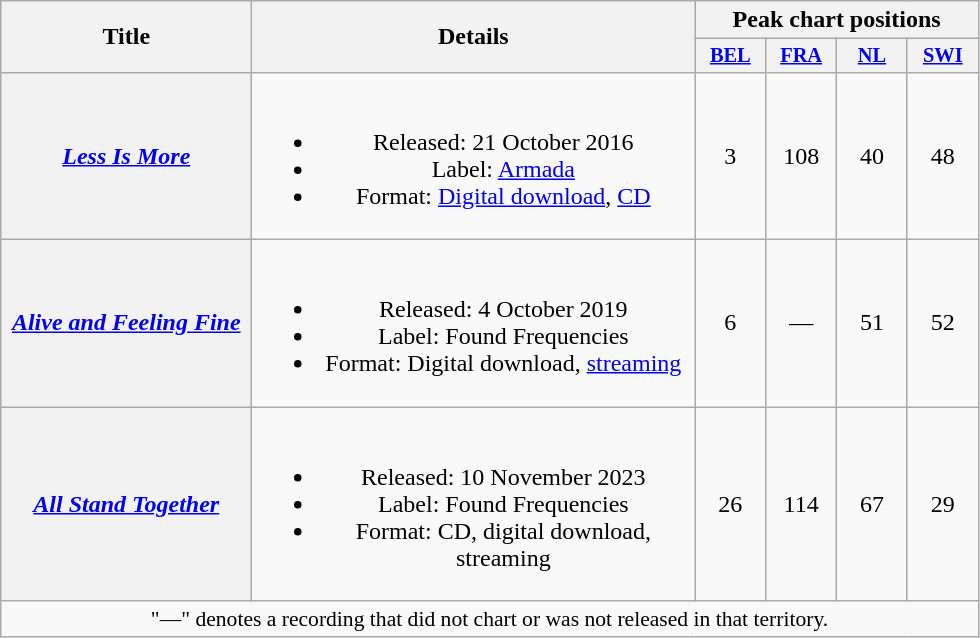<table class="wikitable plainrowheaders" style="text-align:center;">
<tr>
<th scope="col" rowspan="2" style="width:10em;">Title</th>
<th scope="col" rowspan="2" style="width:18em;">Details</th>
<th scope="col" colspan="4">Peak chart positions</th>
</tr>
<tr>
<th scope="col" style="width:3em;font-size:85%;"><a href='#'>BEL</a><br></th>
<th scope="col" style="width:3em;font-size:85%;"><a href='#'>FRA</a><br></th>
<th scope="col" style="width:3em;font-size:85%;"><a href='#'>NL</a><br></th>
<th scope="col" style="width:3em;font-size:85%;"><a href='#'>SWI</a><br></th>
</tr>
<tr>
<th scope="row"><em><a href='#'>Less Is More</a></em></th>
<td><br><ul><li>Released: 21 October 2016</li><li>Label: <a href='#'>Armada</a></li><li>Format: <a href='#'>Digital download</a>, <a href='#'>CD</a></li></ul></td>
<td>3</td>
<td>108</td>
<td>40</td>
<td>48</td>
</tr>
<tr>
<th scope="row"><em><a href='#'>Alive and Feeling Fine</a></em></th>
<td><br><ul><li>Released: 4 October 2019</li><li>Label: Found Frequencies</li><li>Format: Digital download, <a href='#'>streaming</a></li></ul></td>
<td>6</td>
<td>—</td>
<td>51</td>
<td>52</td>
</tr>
<tr>
<th scope="row"><em><a href='#'>All Stand Together</a></em></th>
<td><br><ul><li>Released: 10 November 2023</li><li>Label: Found Frequencies</li><li>Format:  CD, digital download, streaming</li></ul></td>
<td>26</td>
<td>114</td>
<td>67</td>
<td>29</td>
</tr>
<tr>
<td colspan="6" style="font-size:90%">"—" denotes a recording that did not chart or was not released in that territory.</td>
</tr>
</table>
